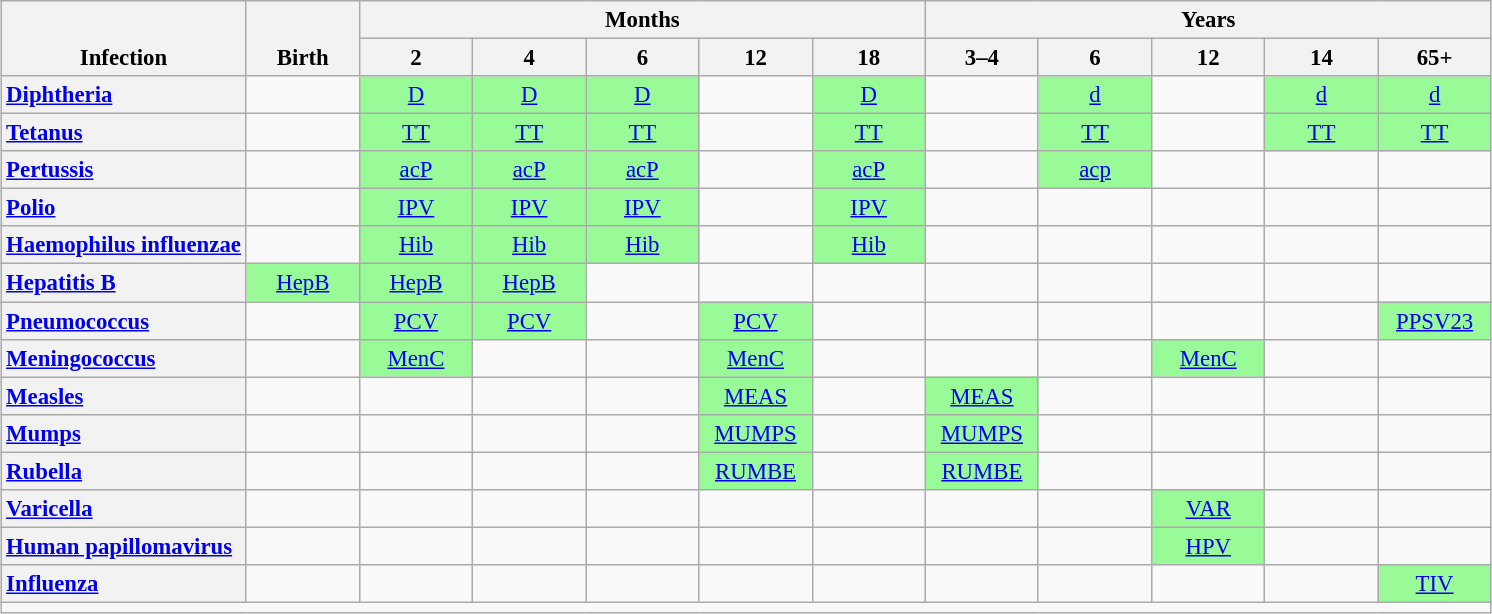<table class="wikitable" style="margin: auto; font-size: 95%; text-align: center">
<tr>
<th rowspan="2" valign="bottom" scope="col">Infection</th>
<th rowspan="2" style="width: 4.5em;" valign="bottom" scope="col">Birth</th>
<th colspan="5" scope="col">Months</th>
<th colspan="5" scope="col">Years</th>
</tr>
<tr>
<th style="width: 4.5em;" scope="col">2</th>
<th style="width: 4.5em;" scope="col">4</th>
<th style="width: 4.5em;" scope="col">6</th>
<th style="width: 4.5em;" scope="col">12</th>
<th style="width: 4.5em;" scope="col">18</th>
<th style="width: 4.5em;" scope="col">3–4</th>
<th style="width: 4.5em;" scope="col">6</th>
<th style="width: 4.5em;" scope="col">12</th>
<th style="width: 4.5em;" scope="col">14</th>
<th style="width: 4.5em;" scope="col">65+</th>
</tr>
<tr>
<th style="text-align: left;" scope="row"><a href='#'>Diphtheria</a></th>
<td></td>
<td style="background-color: PaleGreen;"><a href='#'>D</a></td>
<td style="background-color: PaleGreen;"><a href='#'>D</a></td>
<td style="background-color: PaleGreen;"><a href='#'>D</a></td>
<td></td>
<td style="background-color: PaleGreen;"><a href='#'>D</a></td>
<td></td>
<td style="background-color: PaleGreen;"><a href='#'>d</a></td>
<td></td>
<td style="background-color: PaleGreen;"><a href='#'>d</a></td>
<td style="background-color: PaleGreen;"><a href='#'>d</a></td>
</tr>
<tr>
<th style="text-align: left;" scope="row"><a href='#'>Tetanus</a></th>
<td></td>
<td style="background-color: PaleGreen;"><a href='#'>TT</a></td>
<td style="background-color: PaleGreen;"><a href='#'>TT</a></td>
<td style="background-color: PaleGreen;"><a href='#'>TT</a></td>
<td></td>
<td style="background-color: PaleGreen;"><a href='#'>TT</a></td>
<td></td>
<td style="background-color: PaleGreen;"><a href='#'>TT</a></td>
<td></td>
<td style="background-color: PaleGreen;"><a href='#'>TT</a></td>
<td style="background-color: PaleGreen;"><a href='#'>TT</a></td>
</tr>
<tr>
<th style="text-align: left;" scope="row"><a href='#'>Pertussis</a></th>
<td></td>
<td style="background-color: PaleGreen;"><a href='#'>acP</a></td>
<td style="background-color: PaleGreen;"><a href='#'>acP</a></td>
<td style="background-color: PaleGreen;"><a href='#'>acP</a></td>
<td></td>
<td style="background-color: PaleGreen;"><a href='#'>acP</a></td>
<td></td>
<td style="background-color: PaleGreen;"><a href='#'>acp</a></td>
<td></td>
<td></td>
<td></td>
</tr>
<tr>
<th style="text-align: left;" scope="row"><a href='#'>Polio</a></th>
<td></td>
<td style="background-color: PaleGreen;"><a href='#'>IPV</a></td>
<td style="background-color: PaleGreen;"><a href='#'>IPV</a></td>
<td style="background-color: PaleGreen;"><a href='#'>IPV</a></td>
<td></td>
<td style="background-color: PaleGreen;"><a href='#'>IPV</a></td>
<td></td>
<td></td>
<td></td>
<td></td>
<td></td>
</tr>
<tr>
<th style="text-align: left;" scope="row"><a href='#'>Haemophilus influenzae</a></th>
<td></td>
<td style="background-color: PaleGreen;"><a href='#'>Hib</a></td>
<td style="background-color: PaleGreen;"><a href='#'>Hib</a></td>
<td style="background-color: PaleGreen;"><a href='#'>Hib</a></td>
<td></td>
<td style="background-color: PaleGreen;"><a href='#'>Hib</a></td>
<td></td>
<td></td>
<td></td>
<td></td>
<td></td>
</tr>
<tr>
<th style="text-align: left;" scope="row"><a href='#'>Hepatitis B</a></th>
<td style="background-color: PaleGreen;"><a href='#'>HepB</a></td>
<td style="background-color: PaleGreen;"><a href='#'>HepB</a></td>
<td style="background-color: PaleGreen;"><a href='#'>HepB</a></td>
<td></td>
<td></td>
<td></td>
<td></td>
<td></td>
<td></td>
<td></td>
<td></td>
</tr>
<tr>
<th style="text-align: left;" scope="row"><a href='#'>Pneumococcus</a></th>
<td></td>
<td style="background-color: PaleGreen;"><a href='#'>PCV</a></td>
<td style="background-color: PaleGreen;"><a href='#'>PCV</a></td>
<td></td>
<td style="background-color: PaleGreen;"><a href='#'>PCV</a></td>
<td></td>
<td></td>
<td></td>
<td></td>
<td></td>
<td style="background-color: PaleGreen;"><a href='#'>PPSV23</a></td>
</tr>
<tr>
<th style="text-align: left;" scope="row"><a href='#'>Meningococcus</a></th>
<td></td>
<td style="background-color: PaleGreen;"><a href='#'>MenC</a></td>
<td></td>
<td></td>
<td style="background-color: PaleGreen;"><a href='#'>MenC</a></td>
<td></td>
<td></td>
<td></td>
<td style="background-color: PaleGreen;"><a href='#'>MenC</a></td>
<td></td>
<td></td>
</tr>
<tr>
<th style="text-align: left;" scope="row"><a href='#'>Measles</a></th>
<td></td>
<td></td>
<td></td>
<td></td>
<td style="background-color: PaleGreen;"><a href='#'>MEAS</a></td>
<td></td>
<td style="background-color: PaleGreen;"><a href='#'>MEAS</a></td>
<td></td>
<td></td>
<td></td>
<td></td>
</tr>
<tr>
<th style="text-align: left;" scope="row"><a href='#'>Mumps</a></th>
<td></td>
<td></td>
<td></td>
<td></td>
<td style="background-color: PaleGreen;"><a href='#'>MUMPS</a></td>
<td></td>
<td style="background-color: PaleGreen;"><a href='#'>MUMPS</a></td>
<td></td>
<td></td>
<td></td>
<td></td>
</tr>
<tr>
<th style="text-align: left;" scope="row"><a href='#'>Rubella</a></th>
<td></td>
<td></td>
<td></td>
<td></td>
<td style="background-color: PaleGreen;"><a href='#'>RUMBE</a></td>
<td></td>
<td style="background-color: PaleGreen;"><a href='#'>RUMBE</a></td>
<td></td>
<td></td>
<td></td>
<td></td>
</tr>
<tr>
<th style="text-align: left;" scope="row"><a href='#'>Varicella</a></th>
<td></td>
<td></td>
<td></td>
<td></td>
<td></td>
<td></td>
<td></td>
<td></td>
<td style="background-color: PaleGreen;"><a href='#'>VAR</a></td>
<td></td>
<td></td>
</tr>
<tr>
<th style="text-align: left;" scope="row"><a href='#'>Human papillomavirus</a></th>
<td></td>
<td></td>
<td></td>
<td></td>
<td></td>
<td></td>
<td></td>
<td></td>
<td style="background-color: PaleGreen;"><a href='#'>HPV</a></td>
<td></td>
<td></td>
</tr>
<tr>
<th style="text-align: left;" scope="row"><a href='#'>Influenza</a></th>
<td></td>
<td></td>
<td></td>
<td></td>
<td></td>
<td></td>
<td></td>
<td></td>
<td></td>
<td></td>
<td style="background-color: PaleGreen;"><a href='#'>TIV</a></td>
</tr>
<tr>
<td colspan="12">  </td>
</tr>
</table>
